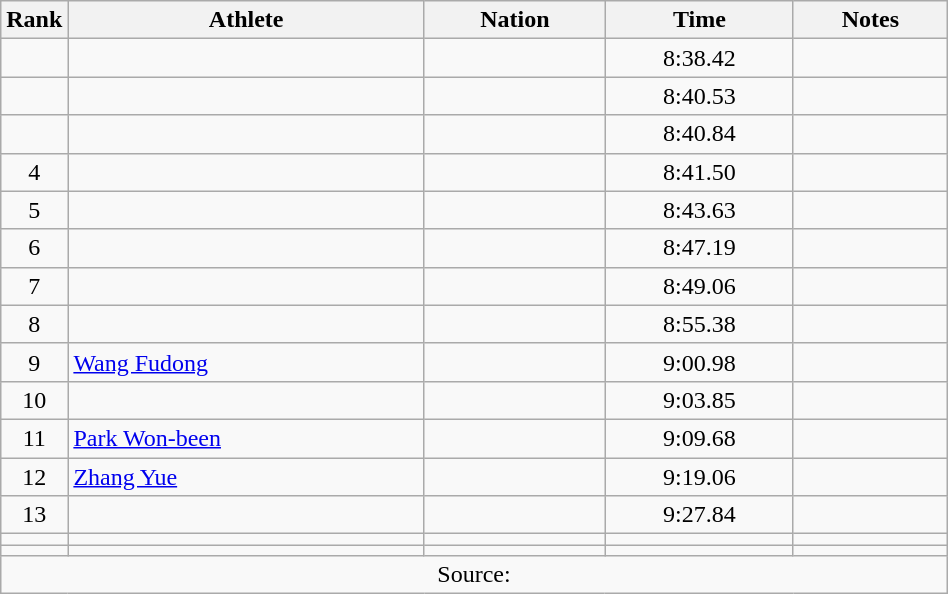<table class="wikitable sortable" style="text-align:center;width: 50%;">
<tr>
<th scope="col" style="width: 10px;">Rank</th>
<th scope="col">Athlete</th>
<th scope="col">Nation</th>
<th scope="col">Time</th>
<th scope="col">Notes</th>
</tr>
<tr>
<td></td>
<td align=left></td>
<td align=left></td>
<td>8:38.42</td>
<td></td>
</tr>
<tr>
<td></td>
<td align=left></td>
<td align=left></td>
<td>8:40.53</td>
<td></td>
</tr>
<tr>
<td></td>
<td align=left></td>
<td align=left></td>
<td>8:40.84</td>
<td></td>
</tr>
<tr>
<td>4</td>
<td align=left></td>
<td align=left></td>
<td>8:41.50</td>
<td></td>
</tr>
<tr>
<td>5</td>
<td align=left></td>
<td align=left></td>
<td>8:43.63</td>
<td></td>
</tr>
<tr>
<td>6</td>
<td align=left></td>
<td align=left></td>
<td>8:47.19</td>
<td></td>
</tr>
<tr>
<td>7</td>
<td align=left></td>
<td align=left></td>
<td>8:49.06</td>
<td></td>
</tr>
<tr>
<td>8</td>
<td align=left></td>
<td align=left></td>
<td>8:55.38</td>
<td></td>
</tr>
<tr>
<td>9</td>
<td align=left><a href='#'>Wang Fudong</a></td>
<td align=left></td>
<td>9:00.98</td>
<td></td>
</tr>
<tr>
<td>10</td>
<td align=left></td>
<td align=left></td>
<td>9:03.85</td>
<td></td>
</tr>
<tr>
<td>11</td>
<td align=left><a href='#'>Park Won-been</a></td>
<td align=left></td>
<td>9:09.68</td>
<td></td>
</tr>
<tr>
<td>12</td>
<td align=left><a href='#'>Zhang Yue</a></td>
<td align=left></td>
<td>9:19.06</td>
<td></td>
</tr>
<tr>
<td>13</td>
<td align=left></td>
<td align=left></td>
<td>9:27.84</td>
<td></td>
</tr>
<tr>
<td></td>
<td align=left></td>
<td align=left></td>
<td></td>
<td></td>
</tr>
<tr>
<td></td>
<td align=left></td>
<td align=left></td>
<td></td>
<td></td>
</tr>
<tr class="sortbottom">
<td colspan="5">Source:</td>
</tr>
</table>
